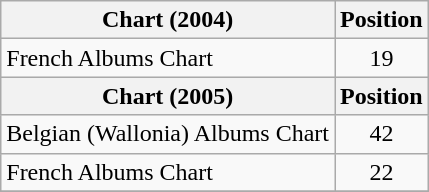<table class="wikitable sortable">
<tr>
<th>Chart (2004)</th>
<th>Position</th>
</tr>
<tr>
<td>French Albums Chart</td>
<td align="center">19</td>
</tr>
<tr>
<th>Chart (2005)</th>
<th>Position</th>
</tr>
<tr>
<td>Belgian (Wallonia) Albums Chart</td>
<td align="center">42</td>
</tr>
<tr>
<td>French Albums Chart</td>
<td align="center">22</td>
</tr>
<tr>
</tr>
</table>
